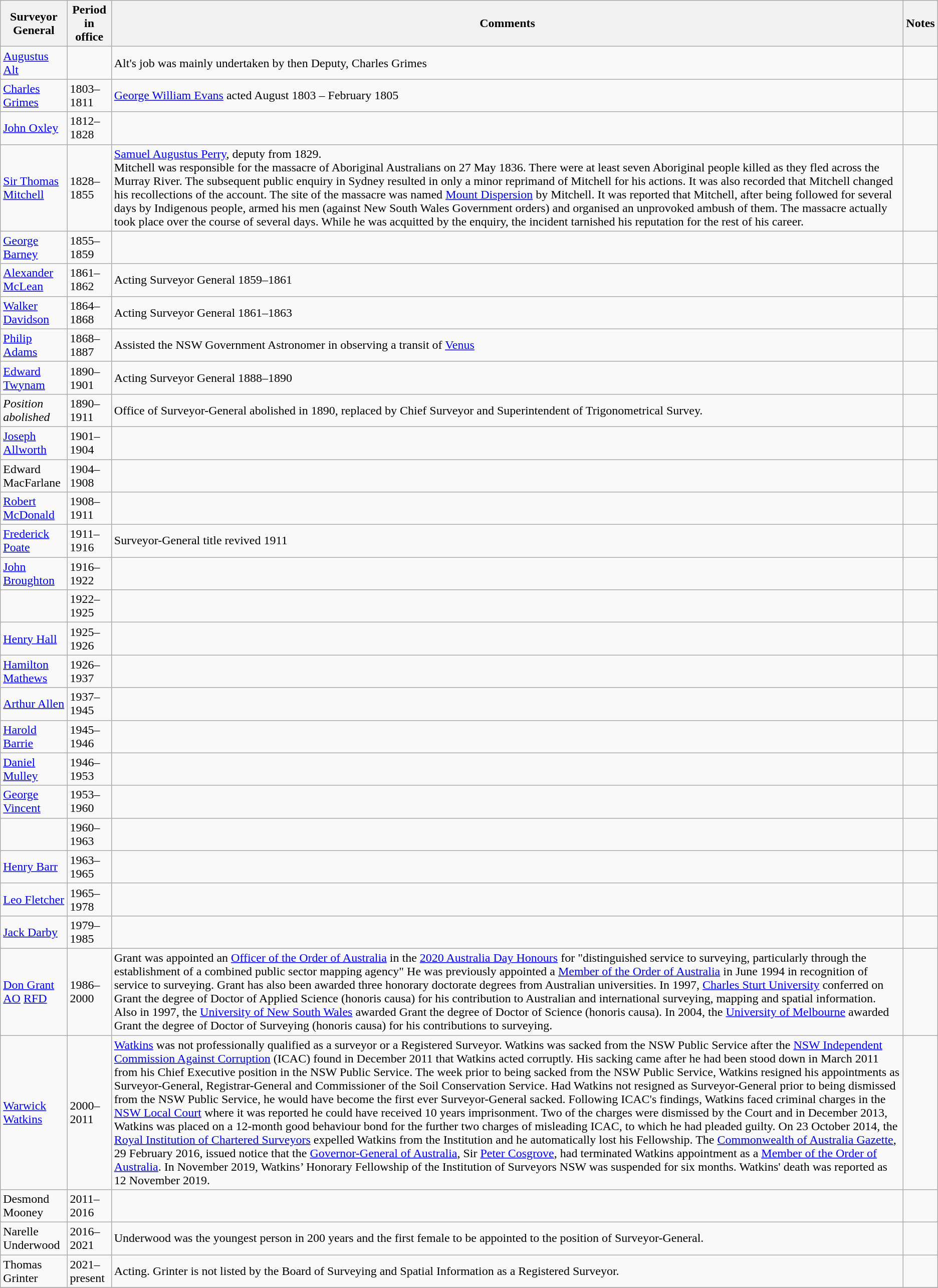<table class="wikitable">
<tr>
<th>Surveyor General</th>
<th>Period in office</th>
<th>Comments</th>
<th>Notes</th>
</tr>
<tr>
<td><a href='#'>Augustus Alt</a></td>
<td></td>
<td>Alt's job was mainly undertaken by then Deputy, Charles Grimes</td>
<td></td>
</tr>
<tr>
<td><a href='#'>Charles Grimes</a></td>
<td>1803–1811</td>
<td><a href='#'>George William Evans</a> acted August 1803 – February 1805</td>
<td></td>
</tr>
<tr>
<td><a href='#'>John Oxley</a></td>
<td>1812–1828</td>
<td></td>
<td></td>
</tr>
<tr>
<td><a href='#'>Sir Thomas Mitchell</a></td>
<td>1828–1855</td>
<td><a href='#'>Samuel Augustus Perry</a>, deputy from 1829.<br>Mitchell was responsible for the massacre of Aboriginal Australians on 27 May 1836. There were at least seven Aboriginal people killed as they fled across the Murray River. The subsequent public enquiry in Sydney resulted in only a minor reprimand of Mitchell for his actions. It was also recorded that Mitchell changed his recollections of the account. The site of the massacre was named <a href='#'>Mount Dispersion</a> by Mitchell. It was reported that Mitchell, after being followed for several days by Indigenous people, armed his men (against New South Wales Government orders) and organised an unprovoked ambush of them. The massacre actually took place over the course of several days. While he was acquitted by the enquiry, the incident tarnished his reputation for the rest of his career.</td>
<td></td>
</tr>
<tr>
<td><a href='#'>George Barney</a></td>
<td>1855–1859</td>
<td></td>
<td></td>
</tr>
<tr>
<td><a href='#'>Alexander McLean</a></td>
<td>1861–1862</td>
<td>Acting Surveyor General 1859–1861</td>
<td></td>
</tr>
<tr>
<td><a href='#'>Walker Davidson</a></td>
<td>1864–1868</td>
<td>Acting Surveyor General 1861–1863</td>
<td></td>
</tr>
<tr>
<td><a href='#'>Philip Adams</a></td>
<td>1868–1887</td>
<td>Assisted the NSW Government Astronomer in observing a transit of <a href='#'>Venus</a></td>
<td></td>
</tr>
<tr>
<td><a href='#'>Edward Twynam</a></td>
<td>1890–1901</td>
<td>Acting Surveyor General 1888–1890</td>
<td></td>
</tr>
<tr>
<td><em>Position abolished</em></td>
<td>1890–1911</td>
<td>Office of Surveyor-General abolished in 1890, replaced by Chief Surveyor and Superintendent of Trigonometrical Survey.</td>
<td></td>
</tr>
<tr>
<td><a href='#'>Joseph Allworth</a></td>
<td>1901–1904</td>
<td></td>
<td></td>
</tr>
<tr>
<td>Edward MacFarlane</td>
<td>1904–1908</td>
<td></td>
<td></td>
</tr>
<tr>
<td><a href='#'>Robert McDonald</a></td>
<td>1908–1911</td>
<td></td>
<td></td>
</tr>
<tr>
<td><a href='#'>Frederick Poate</a></td>
<td>1911–1916</td>
<td>Surveyor-General title revived 1911</td>
<td></td>
</tr>
<tr>
<td><a href='#'>John Broughton</a></td>
<td>1916–1922</td>
<td></td>
<td></td>
</tr>
<tr>
<td></td>
<td>1922–1925</td>
<td></td>
<td></td>
</tr>
<tr>
<td><a href='#'>Henry Hall</a></td>
<td>1925–1926</td>
<td></td>
<td></td>
</tr>
<tr>
<td><a href='#'>Hamilton Mathews</a></td>
<td>1926–1937</td>
<td></td>
<td></td>
</tr>
<tr>
<td><a href='#'>Arthur Allen</a></td>
<td>1937–1945</td>
<td></td>
<td></td>
</tr>
<tr>
<td><a href='#'>Harold Barrie</a></td>
<td>1945–1946</td>
<td></td>
<td></td>
</tr>
<tr>
<td><a href='#'>Daniel Mulley</a></td>
<td>1946–1953</td>
<td></td>
<td></td>
</tr>
<tr>
<td><a href='#'>George Vincent</a></td>
<td>1953–1960</td>
<td></td>
<td></td>
</tr>
<tr>
<td></td>
<td>1960–1963</td>
<td></td>
<td></td>
</tr>
<tr>
<td><a href='#'>Henry Barr</a></td>
<td>1963–1965</td>
<td></td>
<td></td>
</tr>
<tr>
<td><a href='#'>Leo Fletcher</a></td>
<td>1965–1978</td>
<td></td>
<td></td>
</tr>
<tr>
<td><a href='#'>Jack Darby</a></td>
<td>1979–1985</td>
<td></td>
<td></td>
</tr>
<tr>
<td><a href='#'>Don Grant</a> <a href='#'>AO</a> <a href='#'>RFD</a></td>
<td>1986–2000</td>
<td>Grant was appointed an <a href='#'>Officer of the Order of Australia</a> in the <a href='#'>2020 Australia Day Honours</a> for "distinguished service to surveying, particularly through the establishment of a combined public sector mapping agency" He was previously appointed a <a href='#'>Member of the Order of Australia</a> in June 1994 in recognition of service to surveying. Grant has also been awarded three honorary doctorate degrees from Australian universities.  In 1997, <a href='#'>Charles Sturt University</a> conferred on Grant  the degree of Doctor of Applied Science (honoris causa) for his contribution to Australian and international surveying, mapping and spatial information. Also in 1997, the <a href='#'>University of New South Wales</a> awarded Grant the degree of Doctor of Science (honoris causa). In 2004, the <a href='#'>University of Melbourne</a> awarded Grant the degree of Doctor of Surveying (honoris causa) for his contributions to surveying.</td>
<td></td>
</tr>
<tr>
<td><a href='#'>Warwick Watkins</a></td>
<td>2000–2011</td>
<td><a href='#'>Watkins</a> was not professionally qualified as a surveyor or a Registered Surveyor. Watkins was sacked from the NSW Public Service after the <a href='#'>NSW Independent Commission Against Corruption</a> (ICAC) found in December 2011 that Watkins acted corruptly. His sacking came after he had been stood down in March 2011 from his Chief Executive position in the NSW Public Service.  The week prior to being sacked from the NSW Public Service, Watkins resigned his appointments as Surveyor-General, Registrar-General and Commissioner of the Soil Conservation Service.  Had Watkins not resigned as Surveyor-General prior to being dismissed from the NSW Public Service, he would have become the first ever Surveyor-General sacked. Following ICAC's findings, Watkins faced criminal charges in the <a href='#'>NSW Local Court</a> where it was reported he could have received 10 years imprisonment. Two of the charges were dismissed by the Court and in December 2013, Watkins was placed on a 12-month good behaviour bond for the further two charges of misleading ICAC, to which he had pleaded guilty. On 23 October 2014, the <a href='#'>Royal Institution of Chartered Surveyors</a> expelled Watkins from the Institution and he automatically lost his Fellowship.  The <a href='#'>Commonwealth of Australia Gazette</a>, 29 February 2016, issued notice that the <a href='#'>Governor-General of Australia</a>, Sir <a href='#'>Peter Cosgrove</a>, had terminated Watkins appointment as a <a href='#'>Member of the Order of Australia</a>. In November 2019, Watkins’ Honorary Fellowship of the Institution of Surveyors NSW was suspended for six months. Watkins' death was reported as 12 November 2019.</td>
<td></td>
</tr>
<tr>
<td>Desmond Mooney</td>
<td>2011–2016</td>
<td></td>
<td></td>
</tr>
<tr>
<td>Narelle Underwood</td>
<td>2016–2021</td>
<td>Underwood was the youngest person in 200 years and the first female to be appointed to the position of Surveyor-General.</td>
<td></td>
</tr>
<tr>
<td>Thomas Grinter</td>
<td>2021–present</td>
<td>Acting. Grinter is not listed by the Board of Surveying and Spatial Information as a Registered Surveyor.</td>
<td></td>
</tr>
<tr>
</tr>
</table>
